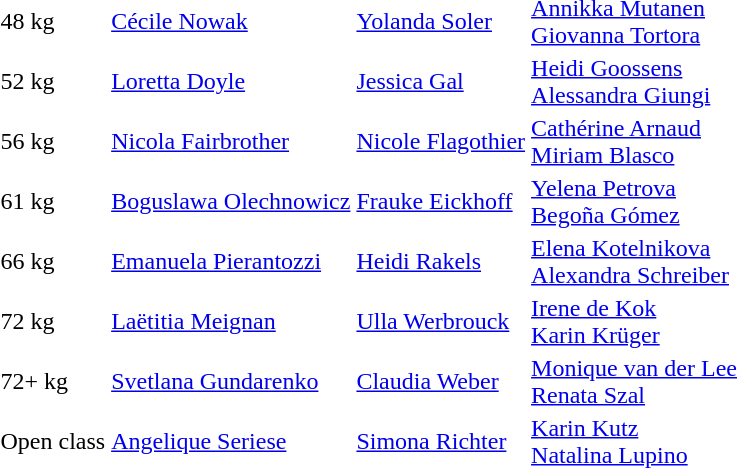<table>
<tr>
<td>48 kg</td>
<td> <a href='#'>Cécile Nowak</a></td>
<td> <a href='#'>Yolanda Soler</a></td>
<td> <a href='#'>Annikka Mutanen</a> <br>  <a href='#'>Giovanna Tortora</a></td>
</tr>
<tr>
<td>52 kg</td>
<td> <a href='#'>Loretta Doyle</a></td>
<td> <a href='#'>Jessica Gal</a></td>
<td> <a href='#'>Heidi Goossens</a> <br>  <a href='#'>Alessandra Giungi</a></td>
</tr>
<tr>
<td>56 kg</td>
<td> <a href='#'>Nicola Fairbrother</a></td>
<td> <a href='#'>Nicole Flagothier</a></td>
<td> <a href='#'>Cathérine Arnaud</a> <br>  <a href='#'>Miriam Blasco</a></td>
</tr>
<tr>
<td>61 kg</td>
<td> <a href='#'>Boguslawa Olechnowicz</a></td>
<td> <a href='#'>Frauke Eickhoff</a></td>
<td> <a href='#'>Yelena Petrova</a> <br>  <a href='#'>Begoña Gómez</a></td>
</tr>
<tr>
<td>66 kg</td>
<td> <a href='#'>Emanuela Pierantozzi</a></td>
<td> <a href='#'>Heidi Rakels</a></td>
<td> <a href='#'>Elena Kotelnikova</a> <br>  <a href='#'>Alexandra Schreiber</a></td>
</tr>
<tr>
<td>72 kg</td>
<td> <a href='#'>Laëtitia Meignan</a></td>
<td> <a href='#'>Ulla Werbrouck</a></td>
<td> <a href='#'>Irene de Kok</a> <br>  <a href='#'>Karin Krüger</a></td>
</tr>
<tr>
<td>72+ kg</td>
<td> <a href='#'>Svetlana Gundarenko</a></td>
<td> <a href='#'>Claudia Weber</a></td>
<td> <a href='#'>Monique van der Lee</a> <br>  <a href='#'>Renata Szal</a></td>
</tr>
<tr>
<td>Open class</td>
<td> <a href='#'>Angelique Seriese</a></td>
<td> <a href='#'>Simona Richter</a></td>
<td> <a href='#'>Karin Kutz</a> <br>  <a href='#'>Natalina Lupino</a></td>
</tr>
</table>
